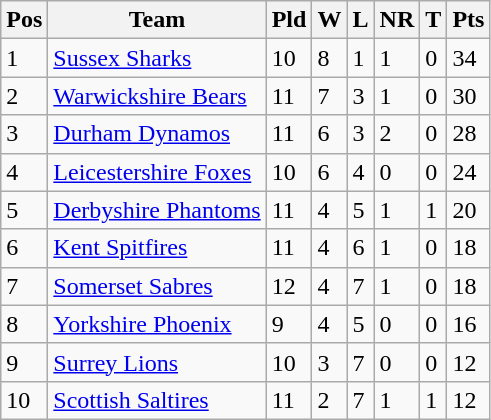<table class="wikitable">
<tr>
<th>Pos</th>
<th>Team</th>
<th>Pld</th>
<th>W</th>
<th>L</th>
<th>NR</th>
<th>T</th>
<th>Pts</th>
</tr>
<tr>
<td>1</td>
<td><a href='#'>Sussex Sharks</a></td>
<td>10</td>
<td>8</td>
<td>1</td>
<td>1</td>
<td>0</td>
<td>34</td>
</tr>
<tr>
<td>2</td>
<td><a href='#'>Warwickshire Bears</a></td>
<td>11</td>
<td>7</td>
<td>3</td>
<td>1</td>
<td>0</td>
<td>30</td>
</tr>
<tr>
<td>3</td>
<td><a href='#'>Durham Dynamos</a></td>
<td>11</td>
<td>6</td>
<td>3</td>
<td>2</td>
<td>0</td>
<td>28</td>
</tr>
<tr>
<td>4</td>
<td><a href='#'>Leicestershire Foxes</a></td>
<td>10</td>
<td>6</td>
<td>4</td>
<td>0</td>
<td>0</td>
<td>24</td>
</tr>
<tr>
<td>5</td>
<td><a href='#'>Derbyshire Phantoms</a></td>
<td>11</td>
<td>4</td>
<td>5</td>
<td>1</td>
<td>1</td>
<td>20</td>
</tr>
<tr>
<td>6</td>
<td><a href='#'>Kent Spitfires</a></td>
<td>11</td>
<td>4</td>
<td>6</td>
<td>1</td>
<td>0</td>
<td>18</td>
</tr>
<tr>
<td>7</td>
<td><a href='#'>Somerset Sabres</a></td>
<td>12</td>
<td>4</td>
<td>7</td>
<td>1</td>
<td>0</td>
<td>18</td>
</tr>
<tr>
<td>8</td>
<td><a href='#'>Yorkshire Phoenix</a></td>
<td>9</td>
<td>4</td>
<td>5</td>
<td>0</td>
<td>0</td>
<td>16</td>
</tr>
<tr>
<td>9</td>
<td><a href='#'>Surrey Lions</a></td>
<td>10</td>
<td>3</td>
<td>7</td>
<td>0</td>
<td>0</td>
<td>12</td>
</tr>
<tr>
<td>10</td>
<td><a href='#'>Scottish Saltires</a></td>
<td>11</td>
<td>2</td>
<td>7</td>
<td>1</td>
<td>1</td>
<td>12</td>
</tr>
</table>
